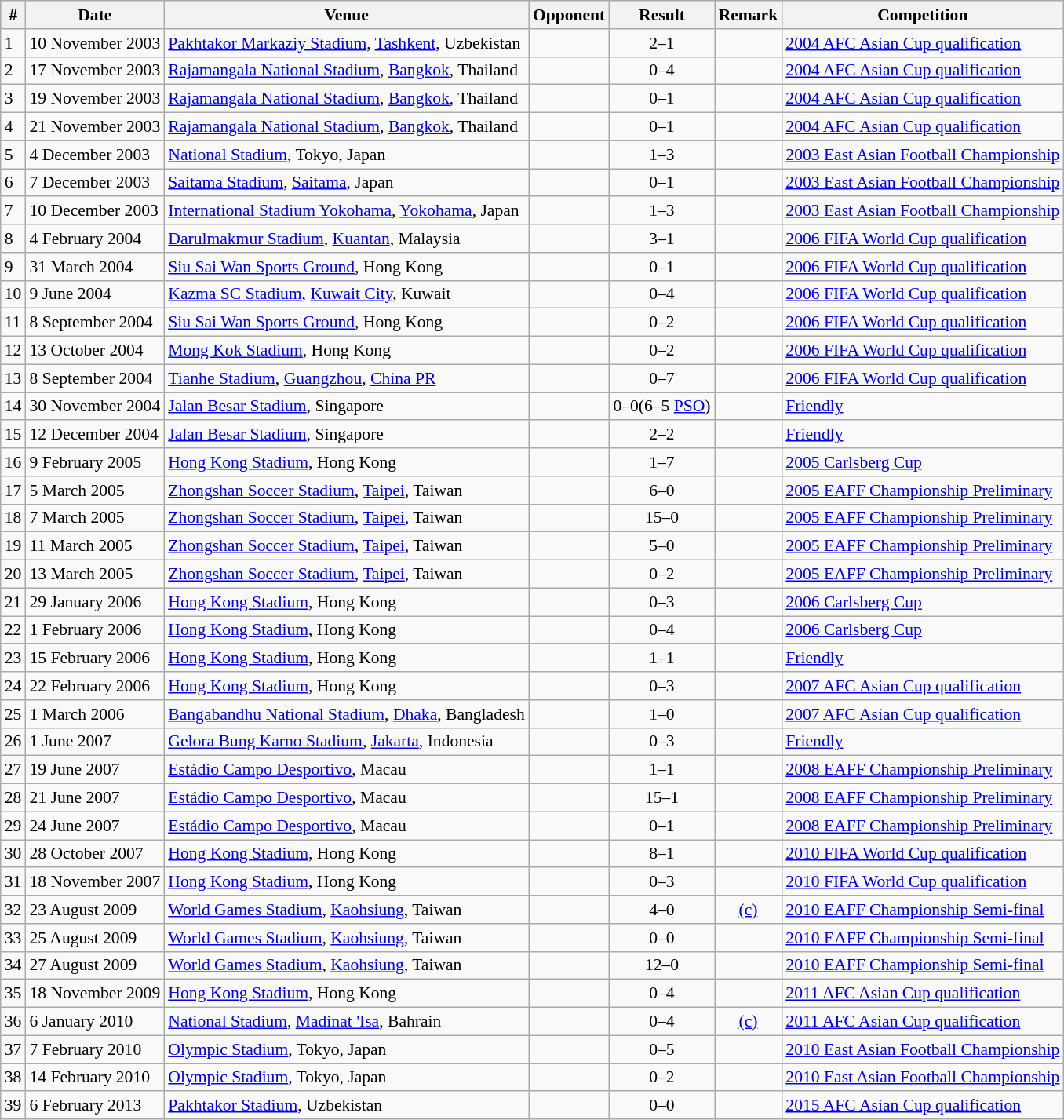<table class="wikitable" style="font-size:90%; text-align: left;">
<tr bgcolor="#CCCCCC" align="center">
<th>#</th>
<th>Date</th>
<th>Venue</th>
<th>Opponent</th>
<th>Result</th>
<th>Remark</th>
<th>Competition</th>
</tr>
<tr>
<td>1</td>
<td>10 November 2003</td>
<td><a href='#'>Pakhtakor Markaziy Stadium</a>, <a href='#'>Tashkent</a>, Uzbekistan</td>
<td></td>
<td align=center>2–1</td>
<td></td>
<td><a href='#'>2004 AFC Asian Cup qualification</a></td>
</tr>
<tr>
<td>2</td>
<td>17 November 2003</td>
<td><a href='#'>Rajamangala National Stadium</a>, <a href='#'>Bangkok</a>, Thailand</td>
<td></td>
<td align="center">0–4</td>
<td></td>
<td><a href='#'>2004 AFC Asian Cup qualification</a></td>
</tr>
<tr>
<td>3</td>
<td>19 November 2003</td>
<td><a href='#'>Rajamangala National Stadium</a>, <a href='#'>Bangkok</a>, Thailand</td>
<td></td>
<td align="center">0–1</td>
<td></td>
<td><a href='#'>2004 AFC Asian Cup qualification</a></td>
</tr>
<tr>
<td>4</td>
<td>21 November 2003</td>
<td><a href='#'>Rajamangala National Stadium</a>, <a href='#'>Bangkok</a>, Thailand</td>
<td></td>
<td align="center">0–1</td>
<td></td>
<td><a href='#'>2004 AFC Asian Cup qualification</a></td>
</tr>
<tr>
<td>5</td>
<td>4 December 2003</td>
<td><a href='#'>National Stadium</a>, Tokyo, Japan</td>
<td></td>
<td align="center">1–3</td>
<td></td>
<td><a href='#'>2003 East Asian Football Championship</a></td>
</tr>
<tr>
<td>6</td>
<td>7 December 2003</td>
<td><a href='#'>Saitama Stadium</a>, <a href='#'>Saitama</a>, Japan</td>
<td></td>
<td align="center">0–1</td>
<td></td>
<td><a href='#'>2003 East Asian Football Championship</a></td>
</tr>
<tr>
<td>7</td>
<td>10 December 2003</td>
<td><a href='#'>International Stadium Yokohama</a>, <a href='#'>Yokohama</a>, Japan</td>
<td></td>
<td align="center">1–3</td>
<td></td>
<td><a href='#'>2003 East Asian Football Championship</a></td>
</tr>
<tr>
<td>8</td>
<td>4 February 2004</td>
<td><a href='#'>Darulmakmur Stadium</a>, <a href='#'>Kuantan</a>, Malaysia</td>
<td></td>
<td align="center">3–1</td>
<td></td>
<td><a href='#'>2006 FIFA World Cup qualification</a></td>
</tr>
<tr>
<td>9</td>
<td>31 March 2004</td>
<td><a href='#'>Siu Sai Wan Sports Ground</a>, Hong Kong</td>
<td></td>
<td align="center">0–1</td>
<td></td>
<td><a href='#'>2006 FIFA World Cup qualification</a></td>
</tr>
<tr>
<td>10</td>
<td>9 June 2004</td>
<td><a href='#'>Kazma SC Stadium</a>, <a href='#'>Kuwait City</a>, Kuwait</td>
<td></td>
<td align="center">0–4</td>
<td></td>
<td><a href='#'>2006 FIFA World Cup qualification</a></td>
</tr>
<tr>
<td>11</td>
<td>8 September 2004</td>
<td><a href='#'>Siu Sai Wan Sports Ground</a>, Hong Kong</td>
<td></td>
<td align="center">0–2</td>
<td></td>
<td><a href='#'>2006 FIFA World Cup qualification</a></td>
</tr>
<tr>
<td>12</td>
<td>13 October 2004</td>
<td><a href='#'>Mong Kok Stadium</a>, Hong Kong</td>
<td></td>
<td align="center">0–2</td>
<td></td>
<td><a href='#'>2006 FIFA World Cup qualification</a></td>
</tr>
<tr>
<td>13</td>
<td>8 September 2004</td>
<td><a href='#'>Tianhe Stadium</a>, <a href='#'>Guangzhou</a>, <a href='#'>China PR</a></td>
<td></td>
<td align="center">0–7</td>
<td></td>
<td><a href='#'>2006 FIFA World Cup qualification</a></td>
</tr>
<tr>
<td>14</td>
<td>30 November 2004</td>
<td><a href='#'>Jalan Besar Stadium</a>, Singapore</td>
<td></td>
<td align="center">0–0(6–5 <a href='#'>PSO</a>)</td>
<td></td>
<td><a href='#'>Friendly</a></td>
</tr>
<tr>
<td>15</td>
<td>12 December 2004</td>
<td><a href='#'>Jalan Besar Stadium</a>, Singapore</td>
<td></td>
<td align="center">2–2</td>
<td></td>
<td><a href='#'>Friendly</a></td>
</tr>
<tr>
<td>16</td>
<td>9 February 2005</td>
<td><a href='#'>Hong Kong Stadium</a>, Hong Kong</td>
<td></td>
<td align="center">1–7</td>
<td></td>
<td><a href='#'>2005 Carlsberg Cup</a></td>
</tr>
<tr>
<td>17</td>
<td>5 March 2005</td>
<td><a href='#'>Zhongshan Soccer Stadium</a>, <a href='#'>Taipei</a>, Taiwan</td>
<td></td>
<td align="center">6–0</td>
<td></td>
<td><a href='#'>2005 EAFF Championship Preliminary</a></td>
</tr>
<tr>
<td>18</td>
<td>7 March 2005</td>
<td><a href='#'>Zhongshan Soccer Stadium</a>, <a href='#'>Taipei</a>, Taiwan</td>
<td></td>
<td align="center">15–0</td>
<td></td>
<td><a href='#'>2005 EAFF Championship Preliminary</a></td>
</tr>
<tr>
<td>19</td>
<td>11 March 2005</td>
<td><a href='#'>Zhongshan Soccer Stadium</a>, <a href='#'>Taipei</a>, Taiwan</td>
<td></td>
<td align="center">5–0</td>
<td></td>
<td><a href='#'>2005 EAFF Championship Preliminary</a></td>
</tr>
<tr>
<td>20</td>
<td>13 March 2005</td>
<td><a href='#'>Zhongshan Soccer Stadium</a>, <a href='#'>Taipei</a>, Taiwan</td>
<td></td>
<td align="center">0–2</td>
<td></td>
<td><a href='#'>2005 EAFF Championship Preliminary</a></td>
</tr>
<tr>
<td>21</td>
<td>29 January 2006</td>
<td><a href='#'>Hong Kong Stadium</a>, Hong Kong</td>
<td></td>
<td align=center>0–3</td>
<td></td>
<td><a href='#'>2006 Carlsberg Cup</a></td>
</tr>
<tr>
<td>22</td>
<td>1 February 2006</td>
<td><a href='#'>Hong Kong Stadium</a>, Hong Kong</td>
<td></td>
<td align=center>0–4</td>
<td></td>
<td><a href='#'>2006 Carlsberg Cup</a></td>
</tr>
<tr>
<td>23</td>
<td>15 February 2006</td>
<td><a href='#'>Hong Kong Stadium</a>, Hong Kong</td>
<td></td>
<td align=center>1–1</td>
<td></td>
<td><a href='#'>Friendly</a></td>
</tr>
<tr>
<td>24</td>
<td>22 February 2006</td>
<td><a href='#'>Hong Kong Stadium</a>, Hong Kong</td>
<td></td>
<td align=center>0–3</td>
<td></td>
<td><a href='#'>2007 AFC Asian Cup qualification</a></td>
</tr>
<tr>
<td>25</td>
<td>1 March 2006</td>
<td><a href='#'>Bangabandhu National Stadium</a>, <a href='#'>Dhaka</a>, Bangladesh</td>
<td></td>
<td align=center>1–0</td>
<td></td>
<td><a href='#'>2007 AFC Asian Cup qualification</a></td>
</tr>
<tr>
<td>26</td>
<td>1 June 2007</td>
<td><a href='#'>Gelora Bung Karno Stadium</a>, <a href='#'>Jakarta</a>, Indonesia</td>
<td></td>
<td align=center>0–3</td>
<td></td>
<td><a href='#'>Friendly</a></td>
</tr>
<tr>
<td>27</td>
<td>19 June 2007</td>
<td><a href='#'>Estádio Campo Desportivo</a>, Macau</td>
<td></td>
<td align=center>1–1</td>
<td></td>
<td><a href='#'>2008 EAFF Championship Preliminary</a></td>
</tr>
<tr>
<td>28</td>
<td>21 June 2007</td>
<td><a href='#'>Estádio Campo Desportivo</a>, Macau</td>
<td></td>
<td align=center>15–1</td>
<td></td>
<td><a href='#'>2008 EAFF Championship Preliminary</a></td>
</tr>
<tr>
<td>29</td>
<td>24 June 2007</td>
<td><a href='#'>Estádio Campo Desportivo</a>, Macau</td>
<td></td>
<td align=center>0–1</td>
<td></td>
<td><a href='#'>2008 EAFF Championship Preliminary</a></td>
</tr>
<tr>
<td>30</td>
<td>28 October 2007</td>
<td><a href='#'>Hong Kong Stadium</a>, Hong Kong</td>
<td></td>
<td align=center>8–1</td>
<td></td>
<td><a href='#'>2010 FIFA World Cup qualification</a></td>
</tr>
<tr>
<td>31</td>
<td>18 November 2007</td>
<td><a href='#'>Hong Kong Stadium</a>, Hong Kong</td>
<td></td>
<td align=center>0–3</td>
<td></td>
<td><a href='#'>2010 FIFA World Cup qualification</a></td>
</tr>
<tr>
<td>32</td>
<td>23 August 2009</td>
<td><a href='#'>World Games Stadium</a>, <a href='#'>Kaohsiung</a>, Taiwan</td>
<td></td>
<td align=center>4–0</td>
<td align="center"><a href='#'>(c)</a></td>
<td><a href='#'>2010 EAFF Championship Semi-final</a></td>
</tr>
<tr>
<td>33</td>
<td>25 August 2009</td>
<td><a href='#'>World Games Stadium</a>, <a href='#'>Kaohsiung</a>, Taiwan</td>
<td></td>
<td align=center>0–0</td>
<td></td>
<td><a href='#'>2010 EAFF Championship Semi-final</a></td>
</tr>
<tr>
<td>34</td>
<td>27 August 2009</td>
<td><a href='#'>World Games Stadium</a>, <a href='#'>Kaohsiung</a>, Taiwan</td>
<td></td>
<td align=center>12–0</td>
<td align="center"></td>
<td><a href='#'>2010 EAFF Championship Semi-final</a></td>
</tr>
<tr>
<td>35</td>
<td>18 November 2009</td>
<td><a href='#'>Hong Kong Stadium</a>, Hong Kong</td>
<td></td>
<td align=center>0–4</td>
<td></td>
<td><a href='#'>2011 AFC Asian Cup qualification</a></td>
</tr>
<tr>
<td>36</td>
<td>6 January 2010</td>
<td><a href='#'>National Stadium</a>, <a href='#'>Madinat 'Isa</a>, Bahrain</td>
<td></td>
<td align=center>0–4</td>
<td align="center"><a href='#'>(c)</a></td>
<td><a href='#'>2011 AFC Asian Cup qualification</a></td>
</tr>
<tr>
<td>37</td>
<td>7 February 2010</td>
<td><a href='#'>Olympic Stadium</a>, Tokyo, Japan</td>
<td></td>
<td align=center>0–5</td>
<td></td>
<td><a href='#'>2010 East Asian Football Championship</a></td>
</tr>
<tr>
<td>38</td>
<td>14 February 2010</td>
<td><a href='#'>Olympic Stadium</a>, Tokyo, Japan</td>
<td></td>
<td align=center>0–2</td>
<td></td>
<td><a href='#'>2010 East Asian Football Championship</a></td>
</tr>
<tr>
<td>39</td>
<td>6 February 2013</td>
<td><a href='#'>Pakhtakor Stadium</a>, Uzbekistan</td>
<td></td>
<td align=center>0–0</td>
<td></td>
<td><a href='#'>2015 AFC Asian Cup qualification</a></td>
</tr>
</table>
